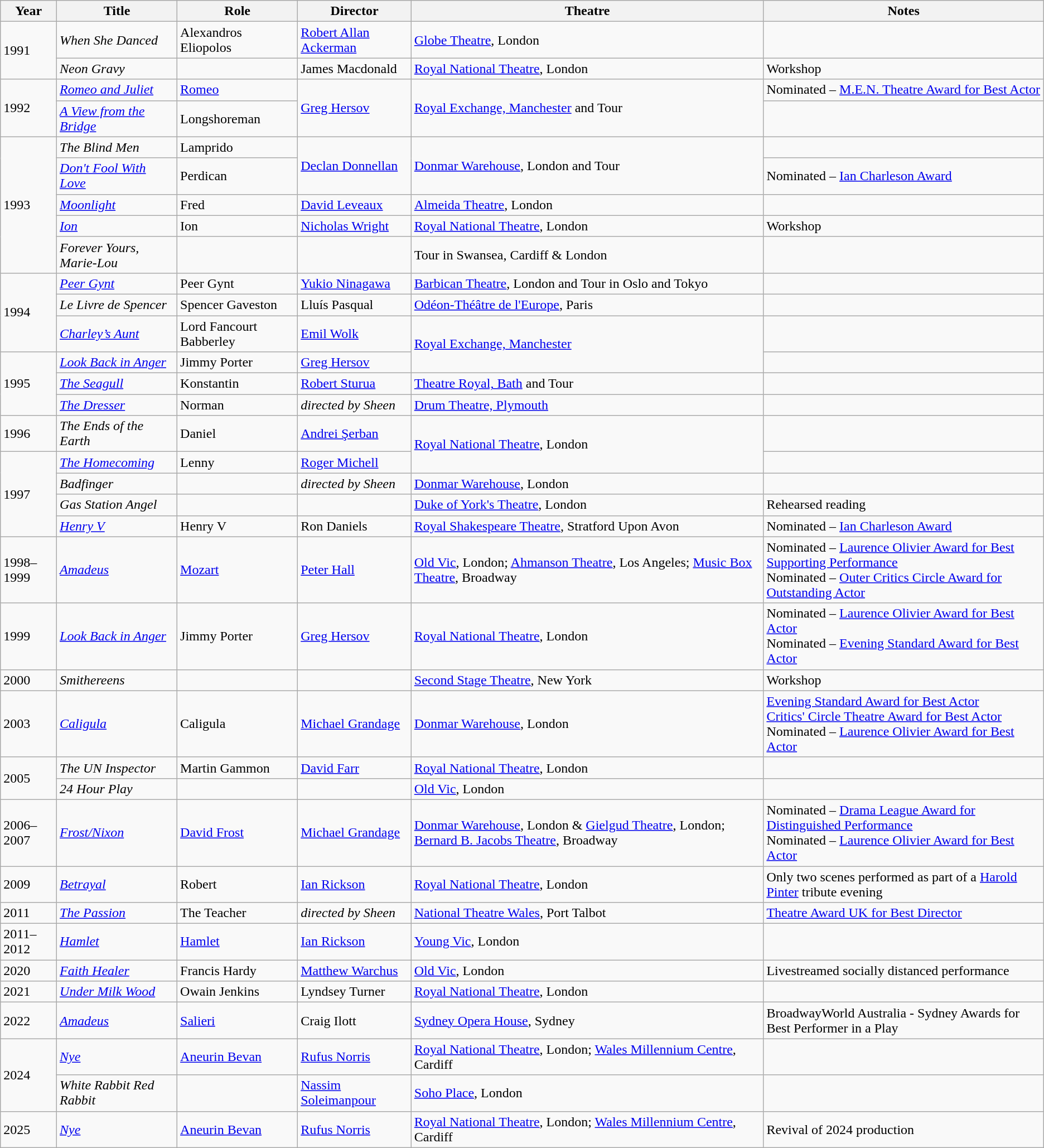<table class="wikitable sortable">
<tr>
<th>Year</th>
<th>Title</th>
<th>Role</th>
<th>Director</th>
<th>Theatre</th>
<th>Notes</th>
</tr>
<tr>
<td rowspan="2">1991</td>
<td><em>When She Danced</em></td>
<td>Alexandros Eliopolos</td>
<td><a href='#'>Robert Allan Ackerman</a></td>
<td><a href='#'>Globe Theatre</a>, London</td>
<td></td>
</tr>
<tr>
<td><em>Neon Gravy</em></td>
<td></td>
<td>James Macdonald</td>
<td><a href='#'>Royal National Theatre</a>, London</td>
<td>Workshop</td>
</tr>
<tr>
<td rowspan="2">1992</td>
<td><em><a href='#'>Romeo and Juliet</a></em></td>
<td><a href='#'>Romeo</a></td>
<td rowspan="2"><a href='#'>Greg Hersov</a></td>
<td rowspan="2"><a href='#'>Royal Exchange, Manchester</a> and Tour</td>
<td>Nominated – <a href='#'>M.E.N. Theatre Award for Best Actor</a></td>
</tr>
<tr>
<td><em><a href='#'>A View from the Bridge</a></em></td>
<td>Longshoreman</td>
<td></td>
</tr>
<tr>
<td rowspan="5">1993</td>
<td><em>The Blind Men</em></td>
<td>Lamprido</td>
<td rowspan="2"><a href='#'>Declan Donnellan</a></td>
<td rowspan="2"><a href='#'>Donmar Warehouse</a>, London and Tour</td>
<td></td>
</tr>
<tr>
<td><em><a href='#'>Don't Fool With Love</a></em></td>
<td>Perdican</td>
<td>Nominated – <a href='#'>Ian Charleson Award</a></td>
</tr>
<tr>
<td><em><a href='#'>Moonlight</a></em></td>
<td>Fred</td>
<td><a href='#'>David Leveaux</a></td>
<td><a href='#'>Almeida Theatre</a>, London</td>
<td></td>
</tr>
<tr>
<td><em><a href='#'>Ion</a></em></td>
<td>Ion</td>
<td><a href='#'>Nicholas Wright</a></td>
<td><a href='#'>Royal National Theatre</a>, London</td>
<td>Workshop</td>
</tr>
<tr>
<td><em>Forever Yours, Marie-Lou</em></td>
<td></td>
<td></td>
<td>Tour in Swansea, Cardiff & London</td>
<td></td>
</tr>
<tr>
<td rowspan="3">1994</td>
<td><em><a href='#'>Peer Gynt</a></em></td>
<td>Peer Gynt</td>
<td><a href='#'>Yukio Ninagawa</a></td>
<td><a href='#'>Barbican Theatre</a>, London and Tour in Oslo and Tokyo</td>
<td></td>
</tr>
<tr>
<td><em>Le Livre de Spencer</em></td>
<td>Spencer Gaveston</td>
<td>Lluís Pasqual</td>
<td><a href='#'>Odéon-Théâtre de l'Europe</a>, Paris</td>
<td></td>
</tr>
<tr>
<td><em><a href='#'>Charley’s Aunt</a></em></td>
<td>Lord Fancourt Babberley</td>
<td><a href='#'>Emil Wolk</a></td>
<td rowspan="2"><a href='#'>Royal Exchange, Manchester</a></td>
<td></td>
</tr>
<tr>
<td rowspan="3">1995</td>
<td><em><a href='#'>Look Back in Anger</a></em></td>
<td>Jimmy Porter</td>
<td><a href='#'>Greg Hersov</a></td>
<td></td>
</tr>
<tr>
<td><em><a href='#'>The Seagull</a></em></td>
<td>Konstantin</td>
<td><a href='#'>Robert Sturua</a></td>
<td><a href='#'>Theatre Royal, Bath</a> and Tour</td>
<td></td>
</tr>
<tr>
<td><em><a href='#'>The Dresser</a></em></td>
<td>Norman</td>
<td><em>directed by Sheen</em></td>
<td><a href='#'>Drum Theatre, Plymouth</a></td>
<td></td>
</tr>
<tr>
<td>1996</td>
<td><em>The Ends of the Earth</em></td>
<td>Daniel</td>
<td><a href='#'>Andrei Şerban</a></td>
<td rowspan="2"><a href='#'>Royal National Theatre</a>, London</td>
<td></td>
</tr>
<tr>
<td rowspan="4">1997</td>
<td><em><a href='#'>The Homecoming</a></em></td>
<td>Lenny</td>
<td><a href='#'>Roger Michell</a></td>
<td></td>
</tr>
<tr>
<td><em>Badfinger</em></td>
<td></td>
<td><em>directed by Sheen</em></td>
<td><a href='#'>Donmar Warehouse</a>, London</td>
<td></td>
</tr>
<tr>
<td><em>Gas Station Angel</em></td>
<td></td>
<td></td>
<td><a href='#'>Duke of York's Theatre</a>, London</td>
<td>Rehearsed reading</td>
</tr>
<tr>
<td><em><a href='#'>Henry V</a></em></td>
<td>Henry V</td>
<td>Ron Daniels</td>
<td><a href='#'>Royal Shakespeare Theatre</a>, Stratford Upon Avon</td>
<td>Nominated – <a href='#'>Ian Charleson Award</a></td>
</tr>
<tr>
<td>1998–1999</td>
<td><em><a href='#'>Amadeus</a></em></td>
<td><a href='#'>Mozart</a></td>
<td><a href='#'>Peter Hall</a></td>
<td><a href='#'>Old Vic</a>, London; <a href='#'>Ahmanson Theatre</a>, Los Angeles; <a href='#'>Music Box Theatre</a>, Broadway</td>
<td>Nominated – <a href='#'> Laurence Olivier Award for Best Supporting Performance</a><br>Nominated – <a href='#'> Outer Critics Circle Award for Outstanding Actor</a></td>
</tr>
<tr>
<td>1999</td>
<td><em><a href='#'>Look Back in Anger</a></em></td>
<td>Jimmy Porter</td>
<td><a href='#'>Greg Hersov</a></td>
<td><a href='#'>Royal National Theatre</a>, London</td>
<td>Nominated – <a href='#'>Laurence Olivier Award for Best Actor</a><br>Nominated – <a href='#'>Evening Standard Award for Best Actor</a></td>
</tr>
<tr>
<td>2000</td>
<td><em>Smithereens</em></td>
<td></td>
<td></td>
<td><a href='#'>Second Stage Theatre</a>, New York</td>
<td>Workshop</td>
</tr>
<tr>
<td>2003</td>
<td><em><a href='#'>Caligula</a></em></td>
<td>Caligula</td>
<td><a href='#'>Michael Grandage</a></td>
<td><a href='#'>Donmar Warehouse</a>, London</td>
<td><a href='#'>Evening Standard Award for Best Actor</a><br><a href='#'>Critics' Circle Theatre Award for Best Actor</a><br>Nominated – <a href='#'>Laurence Olivier Award for Best Actor</a></td>
</tr>
<tr>
<td rowspan="2">2005</td>
<td><em>The UN Inspector</em></td>
<td>Martin Gammon</td>
<td><a href='#'>David Farr</a></td>
<td><a href='#'>Royal National Theatre</a>, London</td>
<td></td>
</tr>
<tr>
<td><em>24 Hour Play</em></td>
<td></td>
<td></td>
<td><a href='#'>Old Vic</a>, London</td>
<td></td>
</tr>
<tr>
<td>2006–2007</td>
<td><em><a href='#'>Frost/Nixon</a></em></td>
<td><a href='#'>David Frost</a></td>
<td><a href='#'>Michael Grandage</a></td>
<td><a href='#'>Donmar Warehouse</a>, London & <a href='#'>Gielgud Theatre</a>, London; <a href='#'>Bernard B. Jacobs Theatre</a>, Broadway</td>
<td>Nominated – <a href='#'> Drama League Award for Distinguished Performance</a><br>Nominated – <a href='#'>Laurence Olivier Award for Best Actor</a></td>
</tr>
<tr>
<td>2009</td>
<td><em><a href='#'>Betrayal</a></em></td>
<td>Robert</td>
<td><a href='#'>Ian Rickson</a></td>
<td><a href='#'>Royal National Theatre</a>, London</td>
<td>Only two scenes performed as part of a <a href='#'>Harold Pinter</a> tribute evening</td>
</tr>
<tr>
<td>2011</td>
<td><em><a href='#'>The Passion</a></em></td>
<td>The Teacher</td>
<td><em>directed by Sheen</em></td>
<td><a href='#'>National Theatre Wales</a>, Port Talbot</td>
<td><a href='#'>Theatre Award UK for Best Director</a></td>
</tr>
<tr>
<td>2011–2012</td>
<td><em><a href='#'>Hamlet</a></em></td>
<td><a href='#'>Hamlet</a></td>
<td><a href='#'>Ian Rickson</a></td>
<td><a href='#'>Young Vic</a>, London</td>
<td></td>
</tr>
<tr>
<td>2020</td>
<td><em><a href='#'>Faith Healer</a></em></td>
<td>Francis Hardy</td>
<td><a href='#'>Matthew Warchus</a></td>
<td><a href='#'>Old Vic</a>, London</td>
<td>Livestreamed socially distanced performance</td>
</tr>
<tr>
<td>2021</td>
<td><em><a href='#'>Under Milk Wood</a></em></td>
<td>Owain Jenkins</td>
<td>Lyndsey Turner</td>
<td><a href='#'>Royal National Theatre</a>, London</td>
<td></td>
</tr>
<tr>
<td>2022</td>
<td><em><a href='#'>Amadeus</a></em></td>
<td><a href='#'>Salieri</a></td>
<td>Craig Ilott</td>
<td><a href='#'>Sydney Opera House</a>, Sydney</td>
<td>BroadwayWorld Australia - Sydney Awards for Best Performer in a Play</td>
</tr>
<tr>
<td rowspan="2">2024</td>
<td><em><a href='#'>Nye</a></em></td>
<td><a href='#'>Aneurin Bevan</a></td>
<td><a href='#'>Rufus Norris</a></td>
<td><a href='#'>Royal National Theatre</a>, London; <a href='#'>Wales Millennium Centre</a>, Cardiff</td>
<td></td>
</tr>
<tr>
<td><em>White Rabbit Red Rabbit</em></td>
<td></td>
<td><a href='#'>Nassim Soleimanpour</a></td>
<td><a href='#'>Soho Place</a>, London</td>
<td></td>
</tr>
<tr>
<td>2025</td>
<td><em><a href='#'>Nye</a></em></td>
<td><a href='#'>Aneurin Bevan</a></td>
<td><a href='#'>Rufus Norris</a></td>
<td><a href='#'>Royal National Theatre</a>, London; <a href='#'>Wales Millennium Centre</a>, Cardiff</td>
<td>Revival of 2024 production</td>
</tr>
</table>
